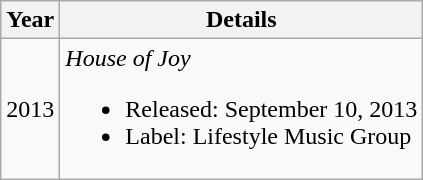<table class="wikitable">
<tr>
<th>Year</th>
<th>Details</th>
</tr>
<tr>
<td>2013</td>
<td><em>House of Joy</em><br><ul><li>Released: September 10, 2013</li><li>Label: Lifestyle Music Group</li></ul></td>
</tr>
</table>
